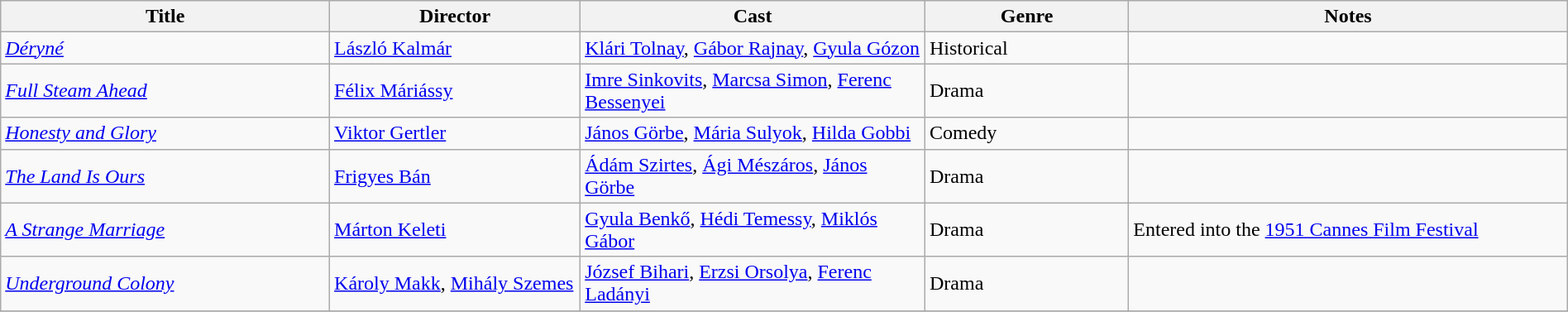<table class="wikitable" width= "100%">
<tr>
<th width=21%>Title</th>
<th width=16%>Director</th>
<th width=22%>Cast</th>
<th width=13%>Genre</th>
<th width=28%>Notes</th>
</tr>
<tr>
<td><em><a href='#'>Déryné</a></em></td>
<td><a href='#'>László Kalmár</a></td>
<td><a href='#'>Klári Tolnay</a>, <a href='#'>Gábor Rajnay</a>, <a href='#'>Gyula Gózon</a></td>
<td>Historical</td>
<td></td>
</tr>
<tr>
<td><em><a href='#'>Full Steam Ahead</a></em></td>
<td><a href='#'>Félix Máriássy</a></td>
<td><a href='#'>Imre Sinkovits</a>, <a href='#'>Marcsa Simon</a>, <a href='#'>Ferenc Bessenyei</a></td>
<td>Drama</td>
<td></td>
</tr>
<tr>
<td><em><a href='#'>Honesty and Glory</a></em></td>
<td><a href='#'>Viktor Gertler</a></td>
<td><a href='#'>János Görbe</a>, <a href='#'>Mária Sulyok</a>, <a href='#'>Hilda Gobbi</a></td>
<td>Comedy</td>
<td></td>
</tr>
<tr>
<td><em><a href='#'>The Land Is Ours</a></em></td>
<td><a href='#'>Frigyes Bán</a></td>
<td><a href='#'>Ádám Szirtes</a>, <a href='#'>Ági Mészáros</a>, <a href='#'>János Görbe</a></td>
<td>Drama</td>
<td></td>
</tr>
<tr>
<td><em><a href='#'>A Strange Marriage</a></em></td>
<td><a href='#'>Márton Keleti</a></td>
<td><a href='#'>Gyula Benkő</a>, <a href='#'>Hédi Temessy</a>, <a href='#'>Miklós Gábor</a></td>
<td>Drama</td>
<td>Entered into the <a href='#'>1951 Cannes Film Festival</a></td>
</tr>
<tr>
<td><em><a href='#'>Underground Colony</a></em></td>
<td><a href='#'>Károly Makk</a>, <a href='#'>Mihály Szemes</a></td>
<td><a href='#'>József Bihari</a>, <a href='#'>Erzsi Orsolya</a>, <a href='#'>Ferenc Ladányi</a></td>
<td>Drama</td>
<td></td>
</tr>
<tr>
</tr>
</table>
